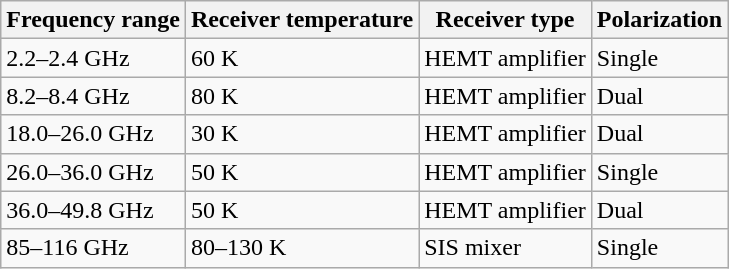<table class="wikitable">
<tr>
<th>Frequency range</th>
<th>Receiver temperature</th>
<th>Receiver type</th>
<th>Polarization</th>
</tr>
<tr>
<td>2.2–2.4 GHz</td>
<td>60 K</td>
<td>HEMT amplifier</td>
<td>Single</td>
</tr>
<tr>
<td>8.2–8.4 GHz</td>
<td>80 K</td>
<td>HEMT amplifier</td>
<td>Dual</td>
</tr>
<tr>
<td>18.0–26.0 GHz</td>
<td>30 K</td>
<td>HEMT amplifier</td>
<td>Dual</td>
</tr>
<tr>
<td>26.0–36.0 GHz</td>
<td>50 K</td>
<td>HEMT amplifier</td>
<td>Single</td>
</tr>
<tr>
<td>36.0–49.8 GHz</td>
<td>50 K</td>
<td>HEMT amplifier</td>
<td>Dual</td>
</tr>
<tr>
<td>85–116 GHz</td>
<td>80–130 K</td>
<td>SIS mixer</td>
<td>Single</td>
</tr>
</table>
